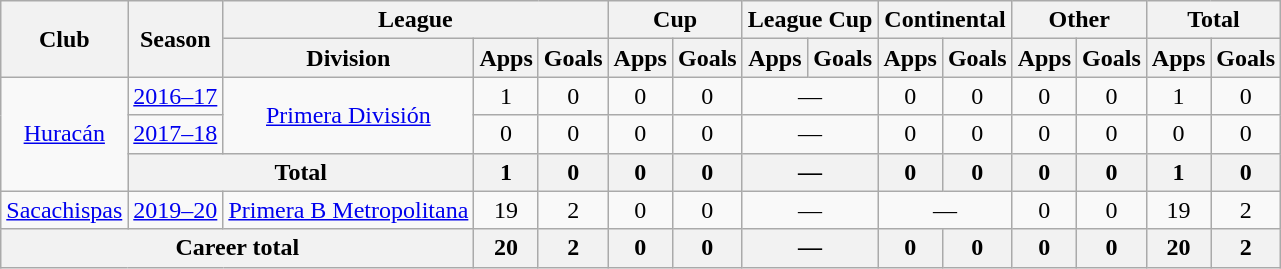<table class="wikitable" style="text-align:center">
<tr>
<th rowspan="2">Club</th>
<th rowspan="2">Season</th>
<th colspan="3">League</th>
<th colspan="2">Cup</th>
<th colspan="2">League Cup</th>
<th colspan="2">Continental</th>
<th colspan="2">Other</th>
<th colspan="2">Total</th>
</tr>
<tr>
<th>Division</th>
<th>Apps</th>
<th>Goals</th>
<th>Apps</th>
<th>Goals</th>
<th>Apps</th>
<th>Goals</th>
<th>Apps</th>
<th>Goals</th>
<th>Apps</th>
<th>Goals</th>
<th>Apps</th>
<th>Goals</th>
</tr>
<tr>
<td rowspan="3"><a href='#'>Huracán</a></td>
<td><a href='#'>2016–17</a></td>
<td rowspan="2"><a href='#'>Primera División</a></td>
<td>1</td>
<td>0</td>
<td>0</td>
<td>0</td>
<td colspan="2">—</td>
<td>0</td>
<td>0</td>
<td>0</td>
<td>0</td>
<td>1</td>
<td>0</td>
</tr>
<tr>
<td><a href='#'>2017–18</a></td>
<td>0</td>
<td>0</td>
<td>0</td>
<td>0</td>
<td colspan="2">—</td>
<td>0</td>
<td>0</td>
<td>0</td>
<td>0</td>
<td>0</td>
<td>0</td>
</tr>
<tr>
<th colspan="2">Total</th>
<th>1</th>
<th>0</th>
<th>0</th>
<th>0</th>
<th colspan="2">—</th>
<th>0</th>
<th>0</th>
<th>0</th>
<th>0</th>
<th>1</th>
<th>0</th>
</tr>
<tr>
<td rowspan="1"><a href='#'>Sacachispas</a></td>
<td><a href='#'>2019–20</a></td>
<td rowspan="1"><a href='#'>Primera B Metropolitana</a></td>
<td>19</td>
<td>2</td>
<td>0</td>
<td>0</td>
<td colspan="2">—</td>
<td colspan="2">—</td>
<td>0</td>
<td>0</td>
<td>19</td>
<td>2</td>
</tr>
<tr>
<th colspan="3">Career total</th>
<th>20</th>
<th>2</th>
<th>0</th>
<th>0</th>
<th colspan="2">—</th>
<th>0</th>
<th>0</th>
<th>0</th>
<th>0</th>
<th>20</th>
<th>2</th>
</tr>
</table>
